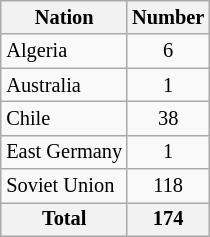<table class="sortable wikitable" style="margin:0 0 0.5em 1em; float:right; font-size:85%;">
<tr>
<th>Nation</th>
<th>Number</th>
</tr>
<tr>
<td>Algeria</td>
<td style="text-align:center;">6</td>
</tr>
<tr>
<td>Australia</td>
<td style="text-align:center;">1</td>
</tr>
<tr>
<td>Chile</td>
<td style="text-align:center;">38</td>
</tr>
<tr>
<td>East Germany</td>
<td style="text-align:center;">1</td>
</tr>
<tr>
<td>Soviet Union</td>
<td style="text-align:center;">118</td>
</tr>
<tr style="font-weight:bold;">
<th data-sort-value="zzz">Total</th>
<th style="text-align:center;">174</th>
</tr>
</table>
